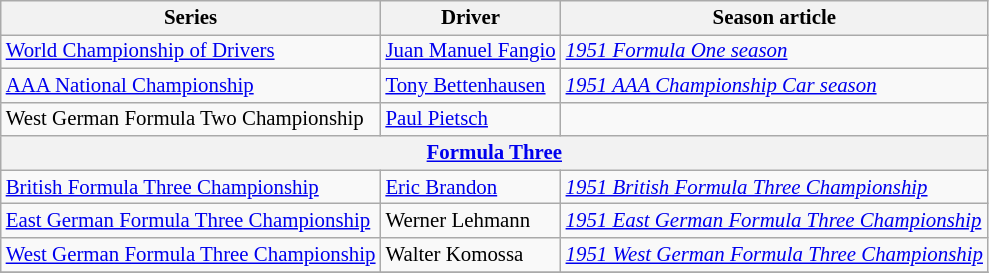<table class="wikitable" style="font-size: 87%;">
<tr>
<th>Series</th>
<th>Driver</th>
<th>Season article</th>
</tr>
<tr>
<td><a href='#'>World Championship of Drivers</a></td>
<td> <a href='#'>Juan Manuel Fangio</a></td>
<td><em><a href='#'>1951 Formula One season</a></em></td>
</tr>
<tr>
<td><a href='#'>AAA National Championship</a></td>
<td> <a href='#'>Tony Bettenhausen</a></td>
<td><em><a href='#'>1951 AAA Championship Car season</a></em></td>
</tr>
<tr>
<td>West German Formula Two Championship</td>
<td> <a href='#'>Paul Pietsch</a></td>
<td></td>
</tr>
<tr>
<th colspan=3><a href='#'>Formula Three</a></th>
</tr>
<tr>
<td><a href='#'>British Formula Three Championship</a></td>
<td> <a href='#'>Eric Brandon</a></td>
<td><em><a href='#'>1951 British Formula Three Championship</a></em></td>
</tr>
<tr>
<td><a href='#'>East German Formula Three Championship</a></td>
<td> Werner Lehmann</td>
<td><em><a href='#'>1951 East German Formula Three Championship</a></em></td>
</tr>
<tr>
<td><a href='#'>West German Formula Three Championship</a></td>
<td> Walter Komossa</td>
<td><em><a href='#'>1951 West German Formula Three Championship</a></em></td>
</tr>
<tr>
</tr>
</table>
